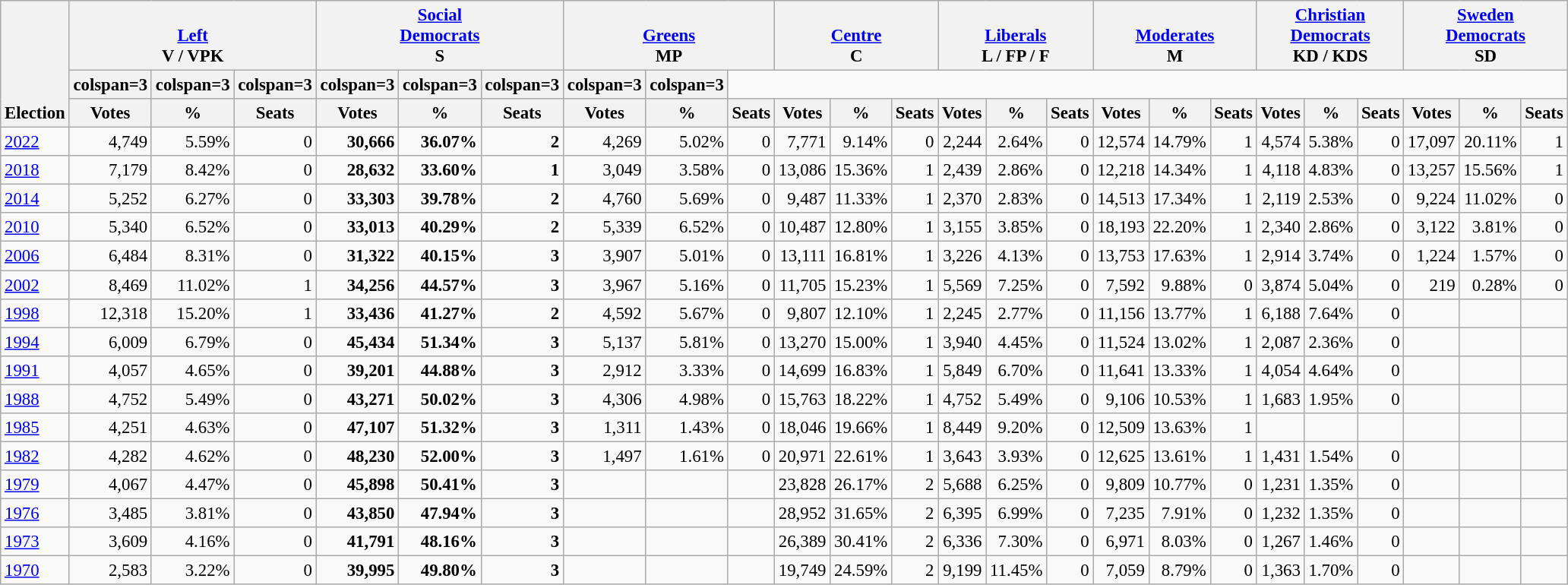<table class="wikitable" border="1" style="font-size:95%; text-align:right;">
<tr>
<th style="text-align:left;" valign=bottom rowspan=3>Election</th>
<th valign=bottom colspan=3><a href='#'>Left</a><br>V / VPK</th>
<th valign=bottom colspan=3><a href='#'>Social<br>Democrats</a><br>S</th>
<th valign=bottom colspan=3><a href='#'>Greens</a><br>MP</th>
<th valign=bottom colspan=3><a href='#'>Centre</a><br>C</th>
<th valign=bottom colspan=3><a href='#'>Liberals</a><br>L / FP / F</th>
<th valign=bottom colspan=3><a href='#'>Moderates</a><br>M</th>
<th valign=bottom colspan=3><a href='#'>Christian<br>Democrats</a><br>KD / KDS</th>
<th valign=bottom colspan=3><a href='#'>Sweden<br>Democrats</a><br>SD</th>
</tr>
<tr>
<th>colspan=3 </th>
<th>colspan=3 </th>
<th>colspan=3 </th>
<th>colspan=3 </th>
<th>colspan=3 </th>
<th>colspan=3 </th>
<th>colspan=3 </th>
<th>colspan=3 </th>
</tr>
<tr>
<th>Votes</th>
<th>%</th>
<th>Seats</th>
<th>Votes</th>
<th>%</th>
<th>Seats</th>
<th>Votes</th>
<th>%</th>
<th>Seats</th>
<th>Votes</th>
<th>%</th>
<th>Seats</th>
<th>Votes</th>
<th>%</th>
<th>Seats</th>
<th>Votes</th>
<th>%</th>
<th>Seats</th>
<th>Votes</th>
<th>%</th>
<th>Seats</th>
<th>Votes</th>
<th>%</th>
<th>Seats</th>
</tr>
<tr>
<td align=left><a href='#'>2022</a></td>
<td>4,749</td>
<td>5.59%</td>
<td>0</td>
<td><strong>30,666</strong></td>
<td><strong>36.07%</strong></td>
<td><strong>2</strong></td>
<td>4,269</td>
<td>5.02%</td>
<td>0</td>
<td>7,771</td>
<td>9.14%</td>
<td>0</td>
<td>2,244</td>
<td>2.64%</td>
<td>0</td>
<td>12,574</td>
<td>14.79%</td>
<td>1</td>
<td>4,574</td>
<td>5.38%</td>
<td>0</td>
<td>17,097</td>
<td>20.11%</td>
<td>1</td>
</tr>
<tr>
<td align=left><a href='#'>2018</a></td>
<td>7,179</td>
<td>8.42%</td>
<td>0</td>
<td><strong>28,632</strong></td>
<td><strong>33.60%</strong></td>
<td><strong>1</strong></td>
<td>3,049</td>
<td>3.58%</td>
<td>0</td>
<td>13,086</td>
<td>15.36%</td>
<td>1</td>
<td>2,439</td>
<td>2.86%</td>
<td>0</td>
<td>12,218</td>
<td>14.34%</td>
<td>1</td>
<td>4,118</td>
<td>4.83%</td>
<td>0</td>
<td>13,257</td>
<td>15.56%</td>
<td>1</td>
</tr>
<tr>
<td align=left><a href='#'>2014</a></td>
<td>5,252</td>
<td>6.27%</td>
<td>0</td>
<td><strong>33,303</strong></td>
<td><strong>39.78%</strong></td>
<td><strong>2</strong></td>
<td>4,760</td>
<td>5.69%</td>
<td>0</td>
<td>9,487</td>
<td>11.33%</td>
<td>1</td>
<td>2,370</td>
<td>2.83%</td>
<td>0</td>
<td>14,513</td>
<td>17.34%</td>
<td>1</td>
<td>2,119</td>
<td>2.53%</td>
<td>0</td>
<td>9,224</td>
<td>11.02%</td>
<td>0</td>
</tr>
<tr>
<td align=left><a href='#'>2010</a></td>
<td>5,340</td>
<td>6.52%</td>
<td>0</td>
<td><strong>33,013</strong></td>
<td><strong>40.29%</strong></td>
<td><strong>2</strong></td>
<td>5,339</td>
<td>6.52%</td>
<td>0</td>
<td>10,487</td>
<td>12.80%</td>
<td>1</td>
<td>3,155</td>
<td>3.85%</td>
<td>0</td>
<td>18,193</td>
<td>22.20%</td>
<td>1</td>
<td>2,340</td>
<td>2.86%</td>
<td>0</td>
<td>3,122</td>
<td>3.81%</td>
<td>0</td>
</tr>
<tr>
<td align=left><a href='#'>2006</a></td>
<td>6,484</td>
<td>8.31%</td>
<td>0</td>
<td><strong>31,322</strong></td>
<td><strong>40.15%</strong></td>
<td><strong>3</strong></td>
<td>3,907</td>
<td>5.01%</td>
<td>0</td>
<td>13,111</td>
<td>16.81%</td>
<td>1</td>
<td>3,226</td>
<td>4.13%</td>
<td>0</td>
<td>13,753</td>
<td>17.63%</td>
<td>1</td>
<td>2,914</td>
<td>3.74%</td>
<td>0</td>
<td>1,224</td>
<td>1.57%</td>
<td>0</td>
</tr>
<tr>
<td align=left><a href='#'>2002</a></td>
<td>8,469</td>
<td>11.02%</td>
<td>1</td>
<td><strong>34,256</strong></td>
<td><strong>44.57%</strong></td>
<td><strong>3</strong></td>
<td>3,967</td>
<td>5.16%</td>
<td>0</td>
<td>11,705</td>
<td>15.23%</td>
<td>1</td>
<td>5,569</td>
<td>7.25%</td>
<td>0</td>
<td>7,592</td>
<td>9.88%</td>
<td>0</td>
<td>3,874</td>
<td>5.04%</td>
<td>0</td>
<td>219</td>
<td>0.28%</td>
<td>0</td>
</tr>
<tr>
<td align=left><a href='#'>1998</a></td>
<td>12,318</td>
<td>15.20%</td>
<td>1</td>
<td><strong>33,436</strong></td>
<td><strong>41.27%</strong></td>
<td><strong>2</strong></td>
<td>4,592</td>
<td>5.67%</td>
<td>0</td>
<td>9,807</td>
<td>12.10%</td>
<td>1</td>
<td>2,245</td>
<td>2.77%</td>
<td>0</td>
<td>11,156</td>
<td>13.77%</td>
<td>1</td>
<td>6,188</td>
<td>7.64%</td>
<td>0</td>
<td></td>
<td></td>
<td></td>
</tr>
<tr>
<td align=left><a href='#'>1994</a></td>
<td>6,009</td>
<td>6.79%</td>
<td>0</td>
<td><strong>45,434</strong></td>
<td><strong>51.34%</strong></td>
<td><strong>3</strong></td>
<td>5,137</td>
<td>5.81%</td>
<td>0</td>
<td>13,270</td>
<td>15.00%</td>
<td>1</td>
<td>3,940</td>
<td>4.45%</td>
<td>0</td>
<td>11,524</td>
<td>13.02%</td>
<td>1</td>
<td>2,087</td>
<td>2.36%</td>
<td>0</td>
<td></td>
<td></td>
<td></td>
</tr>
<tr>
<td align=left><a href='#'>1991</a></td>
<td>4,057</td>
<td>4.65%</td>
<td>0</td>
<td><strong>39,201</strong></td>
<td><strong>44.88%</strong></td>
<td><strong>3</strong></td>
<td>2,912</td>
<td>3.33%</td>
<td>0</td>
<td>14,699</td>
<td>16.83%</td>
<td>1</td>
<td>5,849</td>
<td>6.70%</td>
<td>0</td>
<td>11,641</td>
<td>13.33%</td>
<td>1</td>
<td>4,054</td>
<td>4.64%</td>
<td>0</td>
<td></td>
<td></td>
<td></td>
</tr>
<tr>
<td align=left><a href='#'>1988</a></td>
<td>4,752</td>
<td>5.49%</td>
<td>0</td>
<td><strong>43,271</strong></td>
<td><strong>50.02%</strong></td>
<td><strong>3</strong></td>
<td>4,306</td>
<td>4.98%</td>
<td>0</td>
<td>15,763</td>
<td>18.22%</td>
<td>1</td>
<td>4,752</td>
<td>5.49%</td>
<td>0</td>
<td>9,106</td>
<td>10.53%</td>
<td>1</td>
<td>1,683</td>
<td>1.95%</td>
<td>0</td>
<td></td>
<td></td>
<td></td>
</tr>
<tr>
<td align=left><a href='#'>1985</a></td>
<td>4,251</td>
<td>4.63%</td>
<td>0</td>
<td><strong>47,107</strong></td>
<td><strong>51.32%</strong></td>
<td><strong>3</strong></td>
<td>1,311</td>
<td>1.43%</td>
<td>0</td>
<td>18,046</td>
<td>19.66%</td>
<td>1</td>
<td>8,449</td>
<td>9.20%</td>
<td>0</td>
<td>12,509</td>
<td>13.63%</td>
<td>1</td>
<td></td>
<td></td>
<td></td>
<td></td>
<td></td>
<td></td>
</tr>
<tr>
<td align=left><a href='#'>1982</a></td>
<td>4,282</td>
<td>4.62%</td>
<td>0</td>
<td><strong>48,230</strong></td>
<td><strong>52.00%</strong></td>
<td><strong>3</strong></td>
<td>1,497</td>
<td>1.61%</td>
<td>0</td>
<td>20,971</td>
<td>22.61%</td>
<td>1</td>
<td>3,643</td>
<td>3.93%</td>
<td>0</td>
<td>12,625</td>
<td>13.61%</td>
<td>1</td>
<td>1,431</td>
<td>1.54%</td>
<td>0</td>
<td></td>
<td></td>
<td></td>
</tr>
<tr>
<td align=left><a href='#'>1979</a></td>
<td>4,067</td>
<td>4.47%</td>
<td>0</td>
<td><strong>45,898</strong></td>
<td><strong>50.41%</strong></td>
<td><strong>3</strong></td>
<td></td>
<td></td>
<td></td>
<td>23,828</td>
<td>26.17%</td>
<td>2</td>
<td>5,688</td>
<td>6.25%</td>
<td>0</td>
<td>9,809</td>
<td>10.77%</td>
<td>0</td>
<td>1,231</td>
<td>1.35%</td>
<td>0</td>
<td></td>
<td></td>
<td></td>
</tr>
<tr>
<td align=left><a href='#'>1976</a></td>
<td>3,485</td>
<td>3.81%</td>
<td>0</td>
<td><strong>43,850</strong></td>
<td><strong>47.94%</strong></td>
<td><strong>3</strong></td>
<td></td>
<td></td>
<td></td>
<td>28,952</td>
<td>31.65%</td>
<td>2</td>
<td>6,395</td>
<td>6.99%</td>
<td>0</td>
<td>7,235</td>
<td>7.91%</td>
<td>0</td>
<td>1,232</td>
<td>1.35%</td>
<td>0</td>
<td></td>
<td></td>
<td></td>
</tr>
<tr>
<td align=left><a href='#'>1973</a></td>
<td>3,609</td>
<td>4.16%</td>
<td>0</td>
<td><strong>41,791</strong></td>
<td><strong>48.16%</strong></td>
<td><strong>3</strong></td>
<td></td>
<td></td>
<td></td>
<td>26,389</td>
<td>30.41%</td>
<td>2</td>
<td>6,336</td>
<td>7.30%</td>
<td>0</td>
<td>6,971</td>
<td>8.03%</td>
<td>0</td>
<td>1,267</td>
<td>1.46%</td>
<td>0</td>
<td></td>
<td></td>
<td></td>
</tr>
<tr>
<td align=left><a href='#'>1970</a></td>
<td>2,583</td>
<td>3.22%</td>
<td>0</td>
<td><strong>39,995</strong></td>
<td><strong>49.80%</strong></td>
<td><strong>3</strong></td>
<td></td>
<td></td>
<td></td>
<td>19,749</td>
<td>24.59%</td>
<td>2</td>
<td>9,199</td>
<td>11.45%</td>
<td>0</td>
<td>7,059</td>
<td>8.79%</td>
<td>0</td>
<td>1,363</td>
<td>1.70%</td>
<td>0</td>
<td></td>
<td></td>
<td></td>
</tr>
</table>
